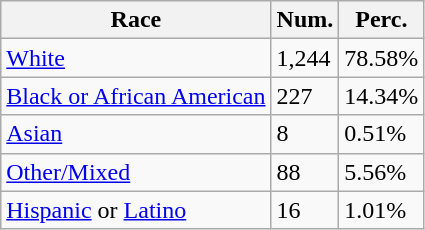<table class="wikitable">
<tr>
<th>Race</th>
<th>Num.</th>
<th>Perc.</th>
</tr>
<tr>
<td><a href='#'>White</a></td>
<td>1,244</td>
<td>78.58%</td>
</tr>
<tr>
<td><a href='#'>Black or African American</a></td>
<td>227</td>
<td>14.34%</td>
</tr>
<tr>
<td><a href='#'>Asian</a></td>
<td>8</td>
<td>0.51%</td>
</tr>
<tr>
<td><a href='#'>Other/Mixed</a></td>
<td>88</td>
<td>5.56%</td>
</tr>
<tr>
<td><a href='#'>Hispanic</a> or <a href='#'>Latino</a></td>
<td>16</td>
<td>1.01%</td>
</tr>
</table>
